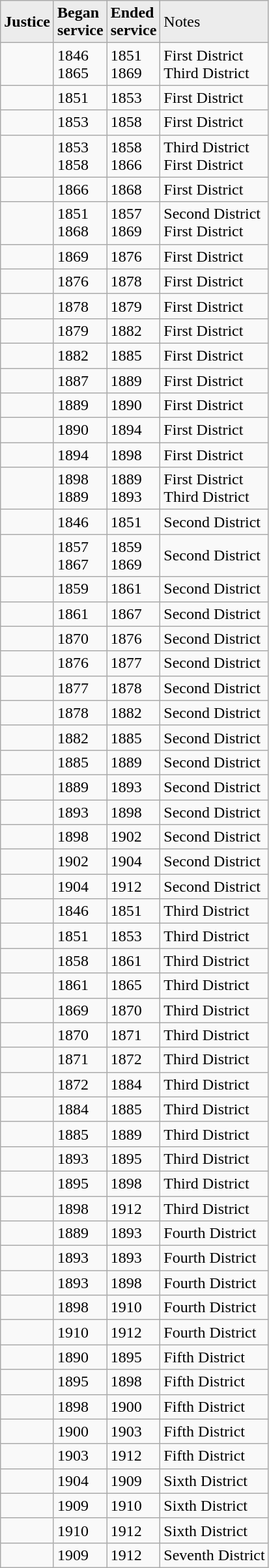<table class="sortable wikitable">
<tr bgcolor="#ececec">
<td><strong>Justice</strong></td>
<td><strong>Began<br>service</strong></td>
<td><strong>Ended<br>service</strong></td>
<td>Notes</td>
</tr>
<tr>
<td></td>
<td>1846<br>1865</td>
<td>1851<br>1869</td>
<td>First District<br>Third District</td>
</tr>
<tr>
<td></td>
<td>1851</td>
<td>1853</td>
<td>First District</td>
</tr>
<tr>
<td></td>
<td>1853</td>
<td>1858</td>
<td>First District</td>
</tr>
<tr>
<td></td>
<td>1853<br>1858</td>
<td>1858<br>1866</td>
<td>Third District<br>First District</td>
</tr>
<tr>
<td></td>
<td>1866</td>
<td>1868</td>
<td>First District</td>
</tr>
<tr>
<td></td>
<td>1851<br>1868</td>
<td>1857<br>1869</td>
<td>Second District<br>First District</td>
</tr>
<tr>
<td></td>
<td>1869</td>
<td>1876</td>
<td>First District</td>
</tr>
<tr>
<td></td>
<td>1876</td>
<td>1878</td>
<td>First District</td>
</tr>
<tr>
<td></td>
<td>1878</td>
<td>1879</td>
<td>First District</td>
</tr>
<tr>
<td></td>
<td>1879</td>
<td>1882</td>
<td>First District</td>
</tr>
<tr>
<td></td>
<td>1882</td>
<td>1885</td>
<td>First District</td>
</tr>
<tr>
<td></td>
<td>1887</td>
<td>1889</td>
<td>First District</td>
</tr>
<tr>
<td></td>
<td>1889</td>
<td>1890</td>
<td>First District</td>
</tr>
<tr>
<td></td>
<td>1890</td>
<td>1894</td>
<td>First District</td>
</tr>
<tr>
<td></td>
<td>1894</td>
<td>1898</td>
<td>First District</td>
</tr>
<tr>
<td></td>
<td>1898<br>1889</td>
<td>1889<br>1893</td>
<td>First District<br>Third District</td>
</tr>
<tr>
<td></td>
<td>1846</td>
<td>1851</td>
<td>Second District</td>
</tr>
<tr>
<td></td>
<td>1857<br>1867</td>
<td>1859<br>1869</td>
<td>Second District</td>
</tr>
<tr>
<td></td>
<td>1859</td>
<td>1861</td>
<td>Second District</td>
</tr>
<tr>
<td></td>
<td>1861</td>
<td>1867</td>
<td>Second District</td>
</tr>
<tr>
<td></td>
<td>1870</td>
<td>1876</td>
<td>Second District</td>
</tr>
<tr>
<td></td>
<td>1876</td>
<td>1877</td>
<td>Second District</td>
</tr>
<tr>
<td></td>
<td>1877</td>
<td>1878</td>
<td>Second District</td>
</tr>
<tr>
<td></td>
<td>1878</td>
<td>1882</td>
<td>Second District</td>
</tr>
<tr>
<td></td>
<td>1882</td>
<td>1885</td>
<td>Second District</td>
</tr>
<tr>
<td></td>
<td>1885</td>
<td>1889</td>
<td>Second District</td>
</tr>
<tr>
<td></td>
<td>1889</td>
<td>1893</td>
<td>Second District</td>
</tr>
<tr>
<td></td>
<td>1893</td>
<td>1898</td>
<td>Second District</td>
</tr>
<tr>
<td></td>
<td>1898</td>
<td>1902</td>
<td>Second District</td>
</tr>
<tr>
<td></td>
<td>1902</td>
<td>1904</td>
<td>Second District</td>
</tr>
<tr>
<td></td>
<td>1904</td>
<td>1912</td>
<td>Second District</td>
</tr>
<tr>
<td></td>
<td>1846</td>
<td>1851</td>
<td>Third District</td>
</tr>
<tr>
<td></td>
<td>1851</td>
<td>1853</td>
<td>Third District</td>
</tr>
<tr>
<td></td>
<td>1858</td>
<td>1861</td>
<td>Third District</td>
</tr>
<tr>
<td></td>
<td>1861</td>
<td>1865</td>
<td>Third District</td>
</tr>
<tr>
<td></td>
<td>1869</td>
<td>1870</td>
<td>Third District</td>
</tr>
<tr>
<td></td>
<td>1870</td>
<td>1871</td>
<td>Third District</td>
</tr>
<tr>
<td></td>
<td>1871</td>
<td>1872</td>
<td>Third District</td>
</tr>
<tr>
<td></td>
<td>1872</td>
<td>1884</td>
<td>Third District</td>
</tr>
<tr>
<td></td>
<td>1884</td>
<td>1885</td>
<td>Third District</td>
</tr>
<tr>
<td></td>
<td>1885</td>
<td>1889</td>
<td>Third District</td>
</tr>
<tr>
<td></td>
<td>1893</td>
<td>1895</td>
<td>Third District</td>
</tr>
<tr>
<td></td>
<td>1895</td>
<td>1898</td>
<td>Third District</td>
</tr>
<tr>
<td></td>
<td>1898</td>
<td>1912</td>
<td>Third District</td>
</tr>
<tr>
<td></td>
<td>1889</td>
<td>1893</td>
<td>Fourth District</td>
</tr>
<tr>
<td></td>
<td>1893</td>
<td>1893</td>
<td>Fourth District</td>
</tr>
<tr>
<td></td>
<td>1893</td>
<td>1898</td>
<td>Fourth District</td>
</tr>
<tr>
<td></td>
<td>1898</td>
<td>1910</td>
<td>Fourth District</td>
</tr>
<tr>
<td></td>
<td>1910</td>
<td>1912</td>
<td>Fourth District</td>
</tr>
<tr>
<td></td>
<td>1890</td>
<td>1895</td>
<td>Fifth District</td>
</tr>
<tr>
<td></td>
<td>1895</td>
<td>1898</td>
<td>Fifth District</td>
</tr>
<tr>
<td></td>
<td>1898</td>
<td>1900</td>
<td>Fifth District</td>
</tr>
<tr>
<td></td>
<td>1900</td>
<td>1903</td>
<td>Fifth District</td>
</tr>
<tr>
<td></td>
<td>1903</td>
<td>1912</td>
<td>Fifth District</td>
</tr>
<tr>
<td></td>
<td>1904</td>
<td>1909</td>
<td>Sixth District</td>
</tr>
<tr>
<td></td>
<td>1909</td>
<td>1910</td>
<td>Sixth District</td>
</tr>
<tr>
<td></td>
<td>1910</td>
<td>1912</td>
<td>Sixth District</td>
</tr>
<tr>
<td></td>
<td>1909</td>
<td>1912</td>
<td>Seventh District</td>
</tr>
</table>
